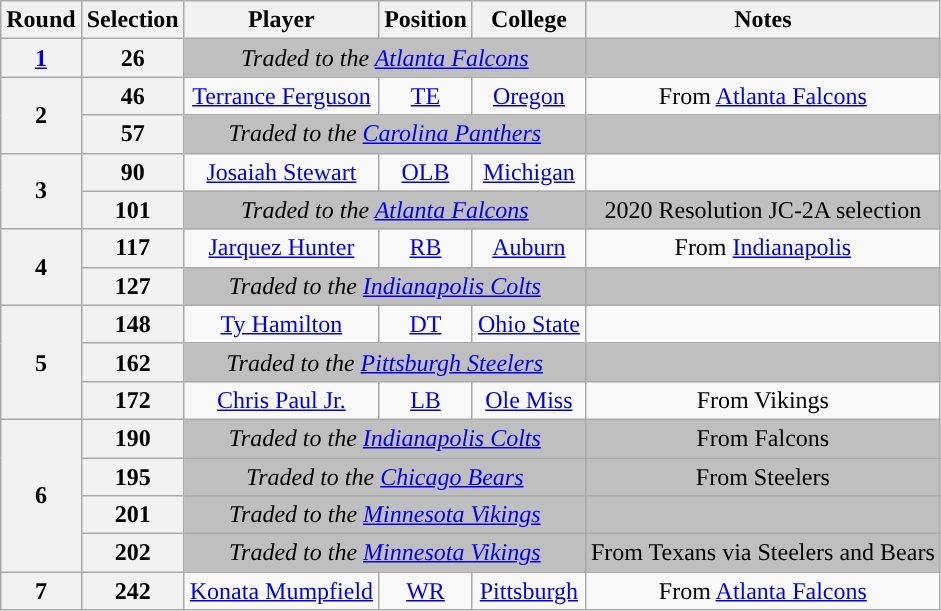<table class="wikitable" style="text-align:center">
<tr>
<th>Round</th>
<th>Selection</th>
<th>Player</th>
<th>Position</th>
<th>College</th>
<th>Notes</th>
</tr>
<tr>
<th><a href='#'>1</a></th>
<th>26</th>
<td colspan="3" style="background:#BFBFBF"><em>Traded to the <a href='#'>Atlanta Falcons</a></em></td>
<td style="background:#BFBFBF"></td>
</tr>
<tr>
<th rowspan="2">2</th>
<th>46</th>
<td><a href='#'>Terrance Ferguson</a> </td>
<td><a href='#'>TE</a></td>
<td> <a href='#'>Oregon</a></td>
<td>From <a href='#'>Atlanta Falcons</a></td>
</tr>
<tr>
<th>57</th>
<td colspan="3" style="background:#BFBFBF"><em>Traded to the <a href='#'>Carolina Panthers</a></em></td>
<td style="background:#BFBFBF"></td>
</tr>
<tr>
<th rowspan="2">3</th>
<th>90</th>
<td><a href='#'>Josaiah Stewart</a> </td>
<td><a href='#'>OLB</a></td>
<td> <a href='#'>Michigan</a></td>
<td></td>
</tr>
<tr>
<th>101</th>
<td colspan="3" style="background:#BFBFBF"><em>Traded to the <a href='#'>Atlanta Falcons</a></em></td>
<td style="background:#BFBFBF">2020 Resolution JC-2A selection</td>
</tr>
<tr>
<th rowspan="2">4</th>
<th>117</th>
<td><a href='#'>Jarquez Hunter</a></td>
<td><a href='#'>RB</a></td>
<td><a href='#'>Auburn</a></td>
<td>From <a href='#'>Indianapolis</a></td>
</tr>
<tr>
<th>127</th>
<td colspan="3" style="background:#BFBFBF"><em>Traded to the <a href='#'>Indianapolis Colts</a></em></td>
<td style="background:#BFBFBF"></td>
</tr>
<tr>
<th rowspan="3">5</th>
<th>148</th>
<td><a href='#'>Ty Hamilton</a></td>
<td><a href='#'>DT</a></td>
<td><a href='#'>Ohio State</a></td>
<td></td>
</tr>
<tr>
<th>162</th>
<td colspan="3" style="background:#BFBFBF"><em>Traded to the <a href='#'>Pittsburgh Steelers</a></em></td>
<td style="background:#BFBFBF"></td>
</tr>
<tr>
<th>172</th>
<td><a href='#'>Chris Paul Jr.</a></td>
<td><a href='#'>LB</a></td>
<td><a href='#'>Ole Miss</a></td>
<td>From Vikings</td>
</tr>
<tr>
<th rowspan="4">6</th>
<th>190</th>
<td colspan="3" style="background:#BFBFBF"><em>Traded to the <a href='#'>Indianapolis Colts</a></em></td>
<td style="background:#BFBFBF">From Falcons</td>
</tr>
<tr>
<th>195</th>
<td colspan="3" style="background:#BFBFBF"><em>Traded to the <a href='#'>Chicago Bears</a></em></td>
<td style="background:#BFBFBF">From Steelers</td>
</tr>
<tr>
<th>201</th>
<td colspan="3" style="background:#BFBFBF"><em>Traded to the <a href='#'>Minnesota Vikings</a></em></td>
<td style="background:#BFBFBF"></td>
</tr>
<tr>
<th>202</th>
<td colspan="3" style="background:#BFBFBF"><em>Traded to the <a href='#'>Minnesota Vikings</a></em></td>
<td style="background:#BFBFBF">From Texans via Steelers and Bears</td>
</tr>
<tr>
<th>7</th>
<th>242</th>
<td><a href='#'>Konata Mumpfield</a></td>
<td><a href='#'>WR</a></td>
<td><a href='#'>Pittsburgh</a></td>
<td>From <a href='#'>Atlanta Falcons</a></td>
</tr>
</table>
